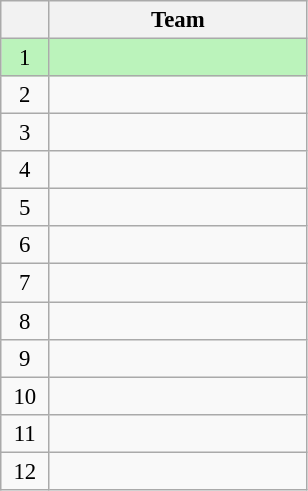<table class="wikitable" style="font-size: 95%; text-align: center;">
<tr>
<th width=25></th>
<th width=165>Team</th>
</tr>
<tr style="background:#BBF3BB;">
<td>1</td>
<td style="text-align:left;"></td>
</tr>
<tr>
<td>2</td>
<td style="text-align:left;"></td>
</tr>
<tr>
<td>3</td>
<td style="text-align:left;"></td>
</tr>
<tr>
<td>4</td>
<td style="text-align:left;"></td>
</tr>
<tr>
<td>5</td>
<td style="text-align:left;"></td>
</tr>
<tr>
<td>6</td>
<td style="text-align:left;"></td>
</tr>
<tr>
<td>7</td>
<td style="text-align:left;"></td>
</tr>
<tr>
<td>8</td>
<td style="text-align:left;"></td>
</tr>
<tr>
<td>9</td>
<td style="text-align:left;"></td>
</tr>
<tr>
<td>10</td>
<td style="text-align:left;"></td>
</tr>
<tr>
<td>11</td>
<td style="text-align:left;"></td>
</tr>
<tr>
<td>12</td>
<td style="text-align:left;"></td>
</tr>
</table>
